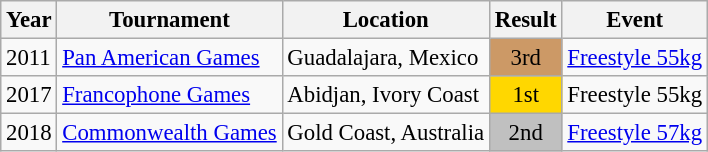<table class="wikitable" style="font-size:95%;">
<tr>
<th>Year</th>
<th>Tournament</th>
<th>Location</th>
<th>Result</th>
<th>Event</th>
</tr>
<tr>
<td>2011</td>
<td><a href='#'>Pan American Games</a></td>
<td>Guadalajara, Mexico</td>
<td align="center" bgcolor="cc9966">3rd</td>
<td><a href='#'>Freestyle 55kg</a></td>
</tr>
<tr>
<td>2017</td>
<td><a href='#'>Francophone Games</a></td>
<td>Abidjan, Ivory Coast</td>
<td align="center" bgcolor="gold">1st</td>
<td>Freestyle 55kg</td>
</tr>
<tr>
<td>2018</td>
<td><a href='#'>Commonwealth Games</a></td>
<td>Gold Coast, Australia</td>
<td align="center" bgcolor="silver">2nd</td>
<td><a href='#'>Freestyle 57kg</a></td>
</tr>
</table>
